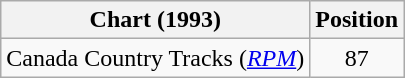<table class="wikitable sortable">
<tr>
<th scope="col">Chart (1993)</th>
<th scope="col">Position</th>
</tr>
<tr>
<td>Canada Country Tracks (<em><a href='#'>RPM</a></em>)</td>
<td align="center">87</td>
</tr>
</table>
